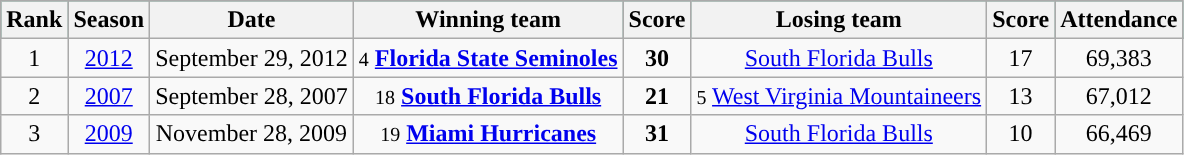<table class="wikitable" style="text-align:center">
<tr style="background:#006747;">
<th style="text-align:center;">Rank</th>
<th style="text-align:center;">Season</th>
<th style="text-align:center;">Date</th>
<th style="text-align:center;">Winning team</th>
<th style="text-align:center;">Score</th>
<th style="text-align:center;">Losing team</th>
<th style="text-align:center;">Score</th>
<th style="text-align:center;">Attendance</th>
</tr>
<tr>
<td>1</td>
<td><a href='#'>2012</a></td>
<td>September 29, 2012</td>
<td><small>4</small> <strong><a href='#'>Florida State Seminoles</a></strong></td>
<td><strong>30</strong></td>
<td><a href='#'>South Florida Bulls</a></td>
<td>17</td>
<td>69,383</td>
</tr>
<tr>
<td>2</td>
<td><a href='#'>2007</a></td>
<td>September 28, 2007</td>
<td><small>18</small> <strong><a href='#'>South Florida Bulls</a></strong></td>
<td><strong>21</strong></td>
<td><small>5</small> <a href='#'>West Virginia Mountaineers</a></td>
<td>13</td>
<td>67,012</td>
</tr>
<tr>
<td>3</td>
<td><a href='#'>2009</a></td>
<td>November 28, 2009</td>
<td><small>19</small> <strong><a href='#'>Miami Hurricanes</a></strong></td>
<td><strong>31</strong></td>
<td><a href='#'>South Florida Bulls</a></td>
<td>10</td>
<td>66,469</td>
</tr>
</table>
